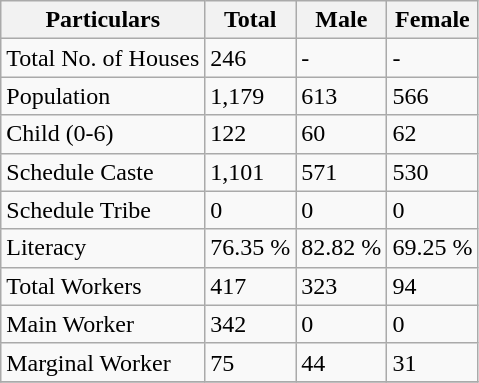<table class="wikitable sortable">
<tr>
<th>Particulars</th>
<th>Total</th>
<th>Male</th>
<th>Female</th>
</tr>
<tr>
<td>Total No. of Houses</td>
<td>246</td>
<td>-</td>
<td>-</td>
</tr>
<tr>
<td>Population</td>
<td>1,179</td>
<td>613</td>
<td>566</td>
</tr>
<tr>
<td>Child (0-6)</td>
<td>122</td>
<td>60</td>
<td>62</td>
</tr>
<tr>
<td>Schedule Caste</td>
<td>1,101</td>
<td>571</td>
<td>530</td>
</tr>
<tr>
<td>Schedule Tribe</td>
<td>0</td>
<td>0</td>
<td>0</td>
</tr>
<tr>
<td>Literacy</td>
<td>76.35 %</td>
<td>82.82 %</td>
<td>69.25 %</td>
</tr>
<tr>
<td>Total Workers</td>
<td>417</td>
<td>323</td>
<td>94</td>
</tr>
<tr>
<td>Main Worker</td>
<td>342</td>
<td>0</td>
<td>0</td>
</tr>
<tr>
<td>Marginal Worker</td>
<td>75</td>
<td>44</td>
<td>31</td>
</tr>
<tr>
</tr>
</table>
